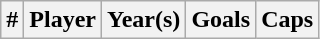<table class="wikitable sortable">
<tr>
<th width =>#</th>
<th width =>Player</th>
<th width =>Year(s)</th>
<th width =>Goals</th>
<th width =>Caps<br></th>
</tr>
</table>
